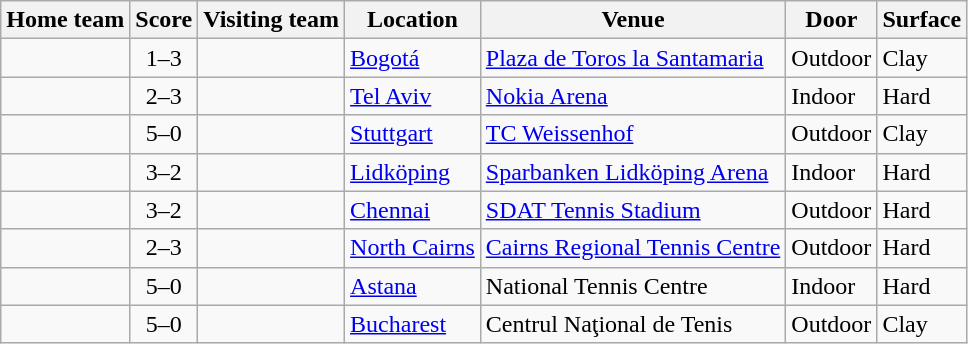<table class="wikitable" style="border:1px solid #aaa;">
<tr>
<th>Home team</th>
<th>Score</th>
<th>Visiting team</th>
<th>Location</th>
<th>Venue</th>
<th>Door</th>
<th>Surface</th>
</tr>
<tr>
<td></td>
<td style="text-align:center;">1–3</td>
<td><strong></strong></td>
<td><a href='#'>Bogotá</a></td>
<td><a href='#'>Plaza de Toros la Santamaria</a></td>
<td>Outdoor</td>
<td>Clay</td>
</tr>
<tr>
<td></td>
<td style="text-align:center;">2–3</td>
<td></td>
<td><a href='#'>Tel Aviv</a></td>
<td><a href='#'>Nokia Arena</a></td>
<td>Indoor</td>
<td>Hard</td>
</tr>
<tr>
<td><strong></strong></td>
<td style="text-align:center;">5–0</td>
<td></td>
<td><a href='#'>Stuttgart</a></td>
<td><a href='#'>TC Weissenhof</a></td>
<td>Outdoor</td>
<td>Clay</td>
</tr>
<tr>
<td><strong></strong></td>
<td style="text-align:center;">3–2</td>
<td></td>
<td><a href='#'>Lidköping</a></td>
<td><a href='#'>Sparbanken Lidköping Arena</a></td>
<td>Indoor</td>
<td>Hard</td>
</tr>
<tr>
<td><strong></strong></td>
<td style="text-align:center;">3–2</td>
<td></td>
<td><a href='#'>Chennai</a></td>
<td><a href='#'>SDAT Tennis Stadium</a></td>
<td>Outdoor</td>
<td>Hard</td>
</tr>
<tr>
<td></td>
<td style="text-align:center;">2–3</td>
<td><strong></strong></td>
<td><a href='#'>North Cairns</a></td>
<td><a href='#'>Cairns Regional Tennis Centre</a></td>
<td>Outdoor</td>
<td>Hard</td>
</tr>
<tr>
<td><strong></strong></td>
<td style="text-align:center;">5–0</td>
<td></td>
<td><a href='#'>Astana</a></td>
<td>National Tennis Centre</td>
<td>Indoor</td>
<td>Hard</td>
</tr>
<tr>
<td><strong></strong></td>
<td style="text-align:center;">5–0</td>
<td></td>
<td><a href='#'>Bucharest</a></td>
<td>Centrul Naţional de Tenis</td>
<td>Outdoor</td>
<td>Clay</td>
</tr>
</table>
